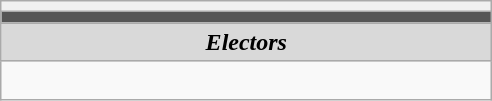<table class="wikitable" style="text-align:center;">
<tr>
<th style="background:#f1f1f1;"></th>
</tr>
<tr>
<th style="width:320px; background:#555555;"></th>
</tr>
<tr>
<td style="color:#000; background:#d9d9d9;"><strong><em>Electors</em></strong></td>
</tr>
<tr>
<td align=left><br></td>
</tr>
</table>
